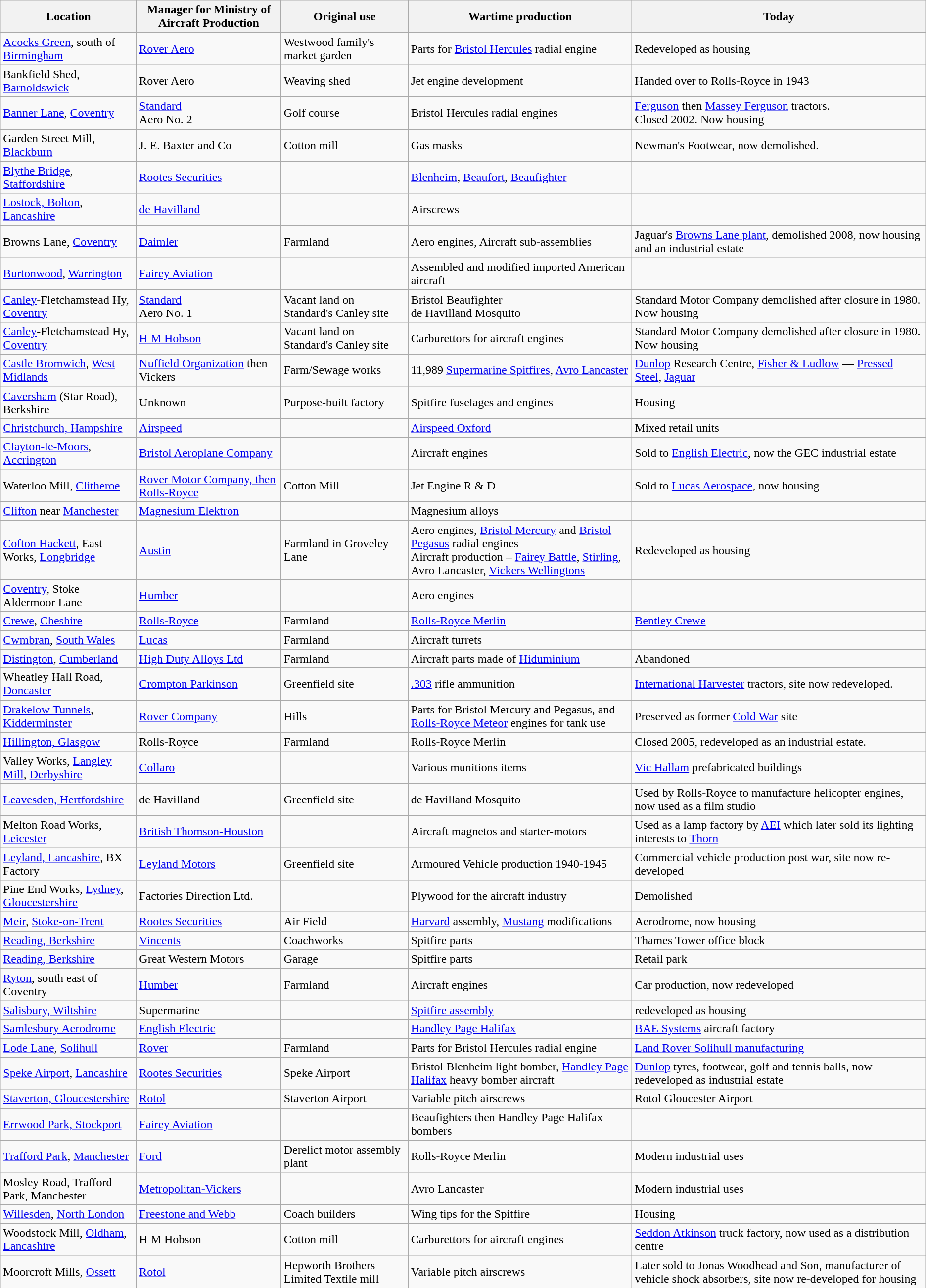<table class="wikitable">
<tr>
<th>Location</th>
<th>Manager for Ministry of Aircraft Production</th>
<th>Original use</th>
<th>Wartime production</th>
<th>Today</th>
</tr>
<tr>
<td><a href='#'>Acocks Green</a>, south of <a href='#'>Birmingham</a></td>
<td><a href='#'>Rover Aero</a></td>
<td>Westwood family's market garden</td>
<td>Parts for <a href='#'>Bristol Hercules</a> radial engine</td>
<td>Redeveloped as housing</td>
</tr>
<tr>
<td>Bankfield Shed, <a href='#'>Barnoldswick</a></td>
<td>Rover Aero</td>
<td>Weaving shed</td>
<td>Jet engine development</td>
<td>Handed over to Rolls-Royce in 1943</td>
</tr>
<tr>
<td><a href='#'>Banner Lane</a>, <a href='#'>Coventry</a></td>
<td><a href='#'>Standard</a><br>Aero No. 2</td>
<td>Golf course</td>
<td>Bristol Hercules radial engines</td>
<td><a href='#'>Ferguson</a> then <a href='#'>Massey Ferguson</a> tractors.<br>Closed 2002. Now housing</td>
</tr>
<tr>
<td>Garden Street Mill, <a href='#'>Blackburn</a></td>
<td>J. E. Baxter and Co</td>
<td>Cotton mill</td>
<td>Gas masks</td>
<td>Newman's Footwear, now demolished.</td>
</tr>
<tr>
<td><a href='#'>Blythe Bridge</a>, <a href='#'>Staffordshire</a></td>
<td><a href='#'>Rootes Securities</a></td>
<td></td>
<td><a href='#'>Blenheim</a>, <a href='#'>Beaufort</a>, <a href='#'>Beaufighter</a></td>
</tr>
<tr>
<td><a href='#'>Lostock, Bolton</a>, <a href='#'>Lancashire</a></td>
<td><a href='#'>de Havilland</a></td>
<td></td>
<td>Airscrews</td>
<td></td>
</tr>
<tr>
<td>Browns Lane, <a href='#'>Coventry</a></td>
<td><a href='#'>Daimler</a></td>
<td>Farmland</td>
<td>Aero engines, Aircraft sub-assemblies</td>
<td>Jaguar's <a href='#'>Browns Lane plant</a>, demolished 2008, now housing and an industrial estate</td>
</tr>
<tr>
<td><a href='#'>Burtonwood</a>, <a href='#'>Warrington</a></td>
<td><a href='#'>Fairey Aviation</a></td>
<td></td>
<td>Assembled and modified imported American aircraft</td>
<td></td>
</tr>
<tr>
<td><a href='#'>Canley</a>-Fletchamstead Hy, <a href='#'>Coventry</a></td>
<td><a href='#'>Standard</a><br>Aero No. 1</td>
<td>Vacant land on Standard's Canley site</td>
<td>Bristol Beaufighter<br>de Havilland Mosquito</td>
<td>Standard Motor Company demolished after closure in 1980. Now housing</td>
</tr>
<tr>
<td><a href='#'>Canley</a>-Fletchamstead Hy, <a href='#'>Coventry</a></td>
<td><a href='#'>H M Hobson</a></td>
<td>Vacant land on Standard's Canley site</td>
<td>Carburettors for aircraft engines</td>
<td>Standard Motor Company demolished after closure in 1980. Now housing</td>
</tr>
<tr>
<td><a href='#'>Castle Bromwich</a>, <a href='#'>West Midlands</a></td>
<td><a href='#'>Nuffield Organization</a> then Vickers</td>
<td>Farm/Sewage works</td>
<td>11,989 <a href='#'>Supermarine Spitfires</a>, <a href='#'>Avro Lancaster</a></td>
<td><a href='#'>Dunlop</a> Research Centre, <a href='#'>Fisher & Ludlow</a> — <a href='#'>Pressed Steel</a>, <a href='#'>Jaguar</a></td>
</tr>
<tr>
<td><a href='#'>Caversham</a> (Star Road), Berkshire</td>
<td>Unknown</td>
<td>Purpose-built factory</td>
<td>Spitfire fuselages and engines</td>
<td>Housing</td>
</tr>
<tr>
<td><a href='#'>Christchurch, Hampshire</a></td>
<td><a href='#'>Airspeed</a></td>
<td></td>
<td><a href='#'>Airspeed Oxford</a></td>
<td>Mixed retail units</td>
</tr>
<tr>
<td><a href='#'>Clayton-le-Moors</a>, <a href='#'>Accrington</a></td>
<td><a href='#'>Bristol Aeroplane Company</a></td>
<td></td>
<td>Aircraft engines</td>
<td>Sold to <a href='#'>English Electric</a>, now the GEC industrial estate</td>
</tr>
<tr>
<td>Waterloo Mill, <a href='#'>Clitheroe</a></td>
<td><a href='#'>Rover Motor Company, then Rolls-Royce</a></td>
<td>Cotton Mill</td>
<td>Jet Engine R & D</td>
<td>Sold to <a href='#'>Lucas Aerospace</a>, now housing</td>
</tr>
<tr>
<td><a href='#'>Clifton</a> near <a href='#'>Manchester</a></td>
<td><a href='#'>Magnesium Elektron</a></td>
<td></td>
<td>Magnesium alloys</td>
<td></td>
</tr>
<tr>
<td><a href='#'>Cofton Hackett</a>, East Works, <a href='#'>Longbridge</a></td>
<td><a href='#'>Austin</a></td>
<td>Farmland in Groveley Lane</td>
<td>Aero engines, <a href='#'>Bristol Mercury</a> and <a href='#'>Bristol Pegasus</a> radial engines<br>Aircraft production – <a href='#'>Fairey Battle</a>, <a href='#'>Stirling</a>, Avro Lancaster, <a href='#'>Vickers Wellingtons</a></td>
<td>Redeveloped as housing</td>
</tr>
<tr || Redeveloped as housing>
</tr>
<tr>
<td><a href='#'>Coventry</a>, Stoke Aldermoor Lane</td>
<td><a href='#'>Humber</a></td>
<td></td>
<td>Aero engines</td>
<td></td>
</tr>
<tr>
<td><a href='#'>Crewe</a>, <a href='#'>Cheshire</a></td>
<td><a href='#'>Rolls-Royce</a></td>
<td>Farmland</td>
<td><a href='#'>Rolls-Royce Merlin</a></td>
<td><a href='#'>Bentley Crewe</a></td>
</tr>
<tr>
<td><a href='#'>Cwmbran</a>, <a href='#'>South Wales</a></td>
<td><a href='#'>Lucas</a></td>
<td>Farmland</td>
<td>Aircraft turrets</td>
<td></td>
</tr>
<tr>
<td><a href='#'>Distington</a>, <a href='#'>Cumberland</a></td>
<td><a href='#'>High Duty Alloys Ltd</a></td>
<td>Farmland</td>
<td>Aircraft parts made of <a href='#'>Hiduminium</a></td>
<td>Abandoned</td>
</tr>
<tr>
<td>Wheatley Hall Road, <a href='#'>Doncaster</a></td>
<td><a href='#'>Crompton Parkinson</a></td>
<td>Greenfield site</td>
<td><a href='#'>.303</a> rifle ammunition</td>
<td><a href='#'>International Harvester</a> tractors, site now redeveloped.</td>
</tr>
<tr>
<td><a href='#'>Drakelow Tunnels</a>, <a href='#'>Kidderminster</a></td>
<td><a href='#'>Rover Company</a></td>
<td>Hills</td>
<td>Parts for Bristol Mercury and Pegasus,  and <a href='#'>Rolls-Royce Meteor</a> engines for tank use</td>
<td>Preserved as former <a href='#'>Cold War</a> site</td>
</tr>
<tr>
<td><a href='#'>Hillington, Glasgow</a></td>
<td>Rolls-Royce</td>
<td>Farmland</td>
<td>Rolls-Royce Merlin</td>
<td>Closed 2005, redeveloped as an industrial estate.</td>
</tr>
<tr>
<td>Valley Works, <a href='#'>Langley Mill</a>, <a href='#'>Derbyshire</a></td>
<td><a href='#'>Collaro</a></td>
<td></td>
<td>Various munitions items</td>
<td><a href='#'>Vic Hallam</a> prefabricated buildings</td>
</tr>
<tr>
<td><a href='#'>Leavesden, Hertfordshire</a></td>
<td>de Havilland</td>
<td>Greenfield site</td>
<td>de Havilland Mosquito</td>
<td>Used by Rolls-Royce to manufacture helicopter engines, now used as a film studio</td>
</tr>
<tr>
<td>Melton Road Works, <a href='#'>Leicester</a></td>
<td><a href='#'>British Thomson-Houston</a></td>
<td></td>
<td>Aircraft magnetos and starter-motors</td>
<td>Used as a lamp factory by <a href='#'>AEI</a> which later sold its lighting interests to <a href='#'>Thorn</a></td>
</tr>
<tr>
<td><a href='#'>Leyland, Lancashire</a>, BX Factory</td>
<td><a href='#'>Leyland Motors</a></td>
<td>Greenfield site</td>
<td>Armoured Vehicle production 1940-1945</td>
<td>Commercial vehicle production post war, site now re-developed</td>
</tr>
<tr>
<td>Pine End Works, <a href='#'>Lydney</a>, <a href='#'>Gloucestershire</a></td>
<td>Factories Direction Ltd.</td>
<td></td>
<td>Plywood for the aircraft industry</td>
<td>Demolished</td>
</tr>
<tr>
<td><a href='#'>Meir</a>, <a href='#'>Stoke-on-Trent</a></td>
<td><a href='#'>Rootes Securities</a></td>
<td>Air Field</td>
<td><a href='#'>Harvard</a> assembly, <a href='#'>Mustang</a> modifications</td>
<td>Aerodrome, now housing</td>
</tr>
<tr>
<td><a href='#'>Reading, Berkshire</a></td>
<td><a href='#'>Vincents</a></td>
<td>Coachworks</td>
<td>Spitfire parts</td>
<td>Thames Tower office block</td>
</tr>
<tr>
<td><a href='#'>Reading, Berkshire</a></td>
<td>Great Western Motors</td>
<td>Garage</td>
<td>Spitfire parts</td>
<td>Retail park</td>
</tr>
<tr>
<td><a href='#'>Ryton</a>, south east of Coventry</td>
<td><a href='#'>Humber</a></td>
<td>Farmland</td>
<td>Aircraft engines</td>
<td>Car production, now redeveloped</td>
</tr>
<tr>
<td><a href='#'>Salisbury, Wiltshire</a></td>
<td>Supermarine</td>
<td></td>
<td><a href='#'>Spitfire assembly</a></td>
<td>redeveloped as housing</td>
</tr>
<tr>
<td><a href='#'>Samlesbury Aerodrome</a></td>
<td><a href='#'>English Electric</a></td>
<td></td>
<td><a href='#'>Handley Page Halifax</a></td>
<td><a href='#'>BAE Systems</a> aircraft factory</td>
</tr>
<tr>
<td><a href='#'>Lode Lane</a>, <a href='#'>Solihull</a></td>
<td><a href='#'>Rover</a></td>
<td>Farmland</td>
<td>Parts for Bristol Hercules radial engine</td>
<td><a href='#'>Land Rover Solihull manufacturing</a></td>
</tr>
<tr>
<td><a href='#'>Speke Airport</a>, <a href='#'>Lancashire</a></td>
<td><a href='#'>Rootes Securities</a></td>
<td>Speke Airport</td>
<td>Bristol Blenheim light bomber, <a href='#'>Handley Page Halifax</a> heavy bomber aircraft</td>
<td><a href='#'>Dunlop</a> tyres, footwear, golf and tennis balls, now redeveloped as industrial estate</td>
</tr>
<tr>
<td><a href='#'>Staverton, Gloucestershire</a></td>
<td><a href='#'>Rotol</a></td>
<td>Staverton Airport</td>
<td>Variable pitch airscrews</td>
<td>Rotol Gloucester Airport</td>
</tr>
<tr>
<td><a href='#'>Errwood Park, Stockport</a></td>
<td><a href='#'>Fairey Aviation</a></td>
<td></td>
<td>Beaufighters then Handley Page Halifax bombers</td>
<td></td>
</tr>
<tr>
<td><a href='#'>Trafford Park</a>, <a href='#'>Manchester</a></td>
<td><a href='#'>Ford</a></td>
<td>Derelict motor assembly plant</td>
<td>Rolls-Royce Merlin</td>
<td>Modern industrial uses</td>
</tr>
<tr>
<td>Mosley Road, Trafford Park, Manchester</td>
<td><a href='#'>Metropolitan-Vickers</a></td>
<td></td>
<td>Avro Lancaster</td>
<td>Modern industrial uses</td>
</tr>
<tr>
<td><a href='#'>Willesden</a>, <a href='#'>North London</a></td>
<td><a href='#'>Freestone and Webb</a></td>
<td>Coach builders</td>
<td>Wing tips for the Spitfire</td>
<td>Housing</td>
</tr>
<tr>
<td>Woodstock Mill, <a href='#'>Oldham</a>, <a href='#'>Lancashire</a></td>
<td>H M Hobson</td>
<td>Cotton mill</td>
<td>Carburettors for aircraft engines</td>
<td><a href='#'>Seddon Atkinson</a> truck factory, now used as a distribution centre</td>
</tr>
<tr>
<td>Moorcroft Mills, <a href='#'>Ossett</a></td>
<td><a href='#'>Rotol</a></td>
<td>Hepworth Brothers Limited Textile mill</td>
<td>Variable pitch airscrews</td>
<td>Later sold to Jonas Woodhead and Son, manufacturer of vehicle shock absorbers, site now re-developed for housing</td>
</tr>
<tr>
</tr>
</table>
